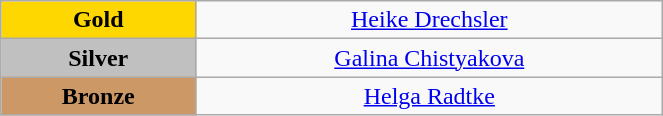<table class="wikitable" style="text-align:center; " width="35%">
<tr>
<td bgcolor="gold"><strong>Gold</strong></td>
<td><a href='#'>Heike Drechsler</a><br>  <small><em></em></small></td>
</tr>
<tr>
<td bgcolor="silver"><strong>Silver</strong></td>
<td><a href='#'>Galina Chistyakova</a><br>  <small><em></em></small></td>
</tr>
<tr>
<td bgcolor="CC9966"><strong>Bronze</strong></td>
<td><a href='#'>Helga Radtke</a><br>  <small><em></em></small></td>
</tr>
</table>
